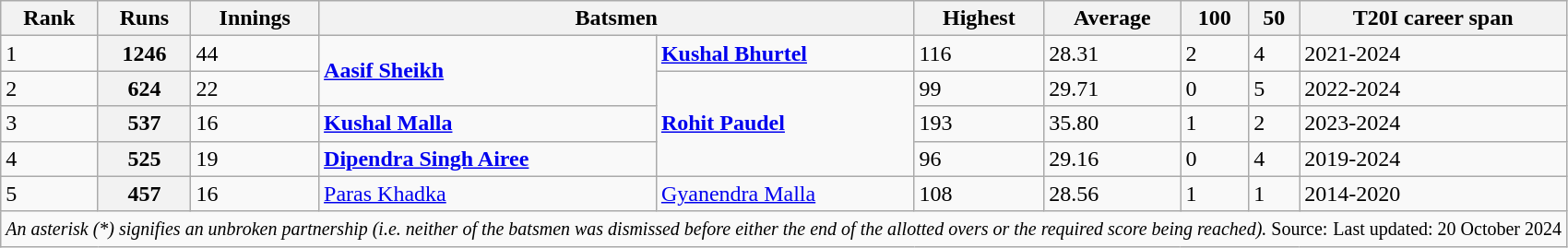<table class="wikitable sortable">
<tr>
<th>Rank</th>
<th>Runs</th>
<th>Innings</th>
<th colspan=2>Batsmen</th>
<th>Highest</th>
<th>Average</th>
<th>100</th>
<th>50</th>
<th>T20I career span</th>
</tr>
<tr>
<td>1</td>
<th>1246</th>
<td>44</td>
<td rowspan=2><strong><a href='#'>Aasif Sheikh</a></strong></td>
<td><strong><a href='#'>Kushal Bhurtel</a></strong></td>
<td>116</td>
<td>28.31</td>
<td>2</td>
<td>4</td>
<td>2021-2024</td>
</tr>
<tr>
<td>2</td>
<th>624</th>
<td>22</td>
<td rowspan=3><strong><a href='#'>Rohit Paudel</a></strong></td>
<td>99</td>
<td>29.71</td>
<td>0</td>
<td>5</td>
<td>2022-2024</td>
</tr>
<tr>
<td>3</td>
<th>537</th>
<td>16</td>
<td><strong><a href='#'>Kushal Malla</a></strong></td>
<td>193</td>
<td>35.80</td>
<td>1</td>
<td>2</td>
<td>2023-2024</td>
</tr>
<tr>
<td>4</td>
<th>525</th>
<td>19</td>
<td><strong><a href='#'>Dipendra Singh Airee</a></strong></td>
<td>96</td>
<td>29.16</td>
<td>0</td>
<td>4</td>
<td>2019-2024</td>
</tr>
<tr>
<td>5</td>
<th>457</th>
<td>16</td>
<td><a href='#'>Paras Khadka</a></td>
<td><a href='#'>Gyanendra Malla</a></td>
<td>108</td>
<td>28.56</td>
<td>1</td>
<td>1</td>
<td>2014-2020</td>
</tr>
<tr>
<td colspan="10"><small><em>An asterisk (*) signifies an unbroken partnership (i.e. neither of the batsmen was dismissed before either the end of the allotted overs or the required score being reached).</em>  Source:</small>  <small>Last updated: 20 October 2024</small></td>
</tr>
</table>
